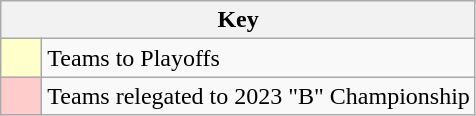<table class="wikitable" style="text-align: center">
<tr>
<th colspan=2>Key</th>
</tr>
<tr>
<td style="background:#ffffcc; width:20px;"></td>
<td align=left>Teams to Playoffs</td>
</tr>
<tr>
<td style="background:#ffcccc; width:20px;"></td>
<td align=left>Teams relegated to 2023 "B" Championship</td>
</tr>
</table>
